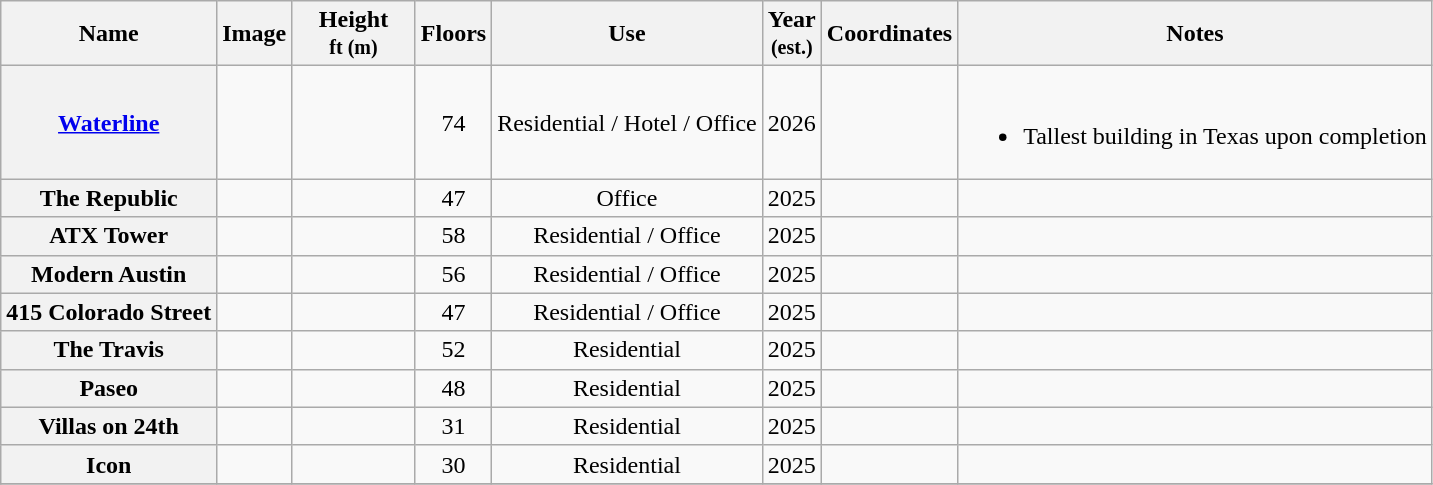<table class="wikitable sortable" style="text-align:center">
<tr>
<th scope="col">Name</th>
<th scope="col" class="unsortable">Image</th>
<th scope="col" width="75px">Height<br><small>ft (m)</small></th>
<th scope="col">Floors</th>
<th scope="col">Use</th>
<th scope="col">Year<br><small>(est.)</small></th>
<th scope="col">Coordinates</th>
<th scope="col" class="unsortable">Notes</th>
</tr>
<tr>
<th scope="row"><a href='#'>Waterline</a></th>
<td></td>
<td></td>
<td>74</td>
<td>Residential / Hotel / Office</td>
<td>2026</td>
<td></td>
<td><br><ul><li>Tallest building in Texas upon completion</li></ul></td>
</tr>
<tr>
<th scope="row">The Republic</th>
<td></td>
<td></td>
<td>47</td>
<td>Office</td>
<td>2025</td>
<td></td>
<td></td>
</tr>
<tr>
<th scope="row">ATX Tower</th>
<td></td>
<td></td>
<td>58</td>
<td>Residential / Office</td>
<td>2025</td>
<td></td>
<td></td>
</tr>
<tr>
<th scope="row">Modern Austin</th>
<td></td>
<td></td>
<td>56</td>
<td>Residential / Office</td>
<td>2025</td>
<td></td>
<td></td>
</tr>
<tr>
<th scope="row">415 Colorado Street</th>
<td></td>
<td></td>
<td>47</td>
<td>Residential / Office</td>
<td>2025</td>
<td></td>
<td></td>
</tr>
<tr>
<th scope="row">The Travis</th>
<td></td>
<td></td>
<td>52</td>
<td>Residential</td>
<td>2025</td>
<td></td>
<td></td>
</tr>
<tr>
<th scope="row">Paseo</th>
<td></td>
<td></td>
<td>48</td>
<td>Residential</td>
<td>2025</td>
<td></td>
<td></td>
</tr>
<tr>
<th scope="row">Villas on 24th</th>
<td></td>
<td></td>
<td>31</td>
<td>Residential</td>
<td>2025</td>
<td></td>
<td></td>
</tr>
<tr>
<th scope="row">Icon</th>
<td></td>
<td></td>
<td>30</td>
<td>Residential</td>
<td>2025</td>
<td></td>
<td></td>
</tr>
<tr>
</tr>
</table>
